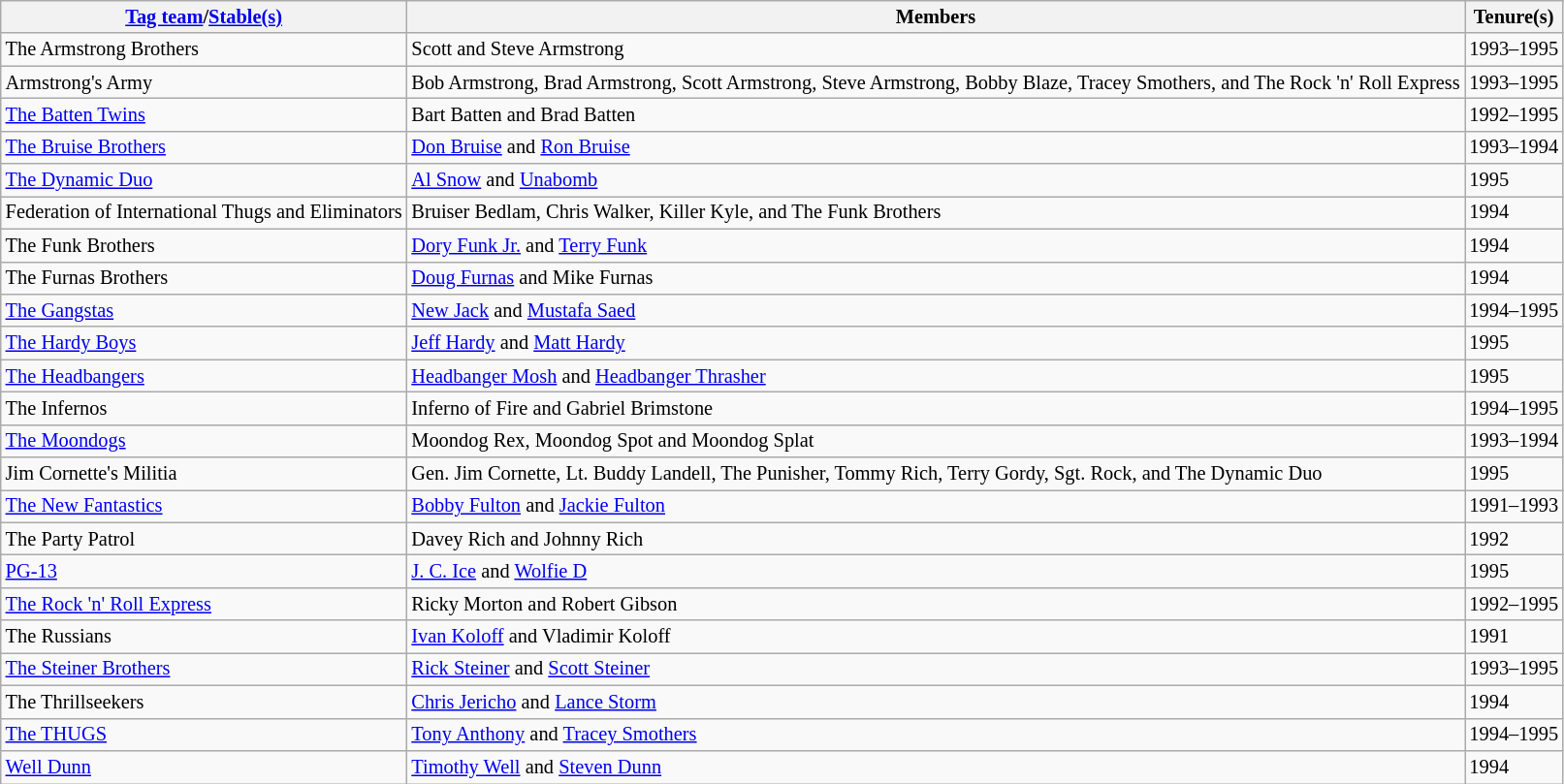<table style="font-size: 85%; text-align: left;" class="wikitable">
<tr>
<th><a href='#'>Tag team</a>/<a href='#'>Stable(s)</a></th>
<th>Members</th>
<th>Tenure(s)</th>
</tr>
<tr>
<td>The Armstrong Brothers</td>
<td>Scott and Steve Armstrong</td>
<td>1993–1995</td>
</tr>
<tr>
<td>Armstrong's Army</td>
<td>Bob Armstrong, Brad Armstrong, Scott Armstrong, Steve Armstrong, Bobby Blaze, Tracey Smothers, and The Rock 'n' Roll Express</td>
<td>1993–1995</td>
</tr>
<tr>
<td><a href='#'>The Batten Twins</a></td>
<td>Bart Batten and Brad Batten</td>
<td>1992–1995</td>
</tr>
<tr>
<td><a href='#'>The Bruise Brothers</a></td>
<td><a href='#'>Don Bruise</a> and <a href='#'>Ron Bruise</a></td>
<td>1993–1994</td>
</tr>
<tr>
<td><a href='#'>The Dynamic Duo</a></td>
<td><a href='#'>Al Snow</a> and <a href='#'>Unabomb</a></td>
<td>1995</td>
</tr>
<tr>
<td>Federation of International Thugs and Eliminators</td>
<td>Bruiser Bedlam, Chris Walker, Killer Kyle, and The Funk Brothers</td>
<td>1994</td>
</tr>
<tr>
<td>The Funk Brothers</td>
<td><a href='#'>Dory Funk Jr.</a> and <a href='#'>Terry Funk</a></td>
<td>1994</td>
</tr>
<tr>
<td>The Furnas Brothers</td>
<td><a href='#'>Doug Furnas</a> and Mike Furnas</td>
<td>1994</td>
</tr>
<tr>
<td><a href='#'>The Gangstas</a></td>
<td><a href='#'>New Jack</a> and <a href='#'>Mustafa Saed</a></td>
<td>1994–1995</td>
</tr>
<tr>
<td><a href='#'>The Hardy Boys</a></td>
<td><a href='#'>Jeff Hardy</a> and <a href='#'>Matt Hardy</a></td>
<td>1995</td>
</tr>
<tr>
<td><a href='#'>The Headbangers</a></td>
<td><a href='#'>Headbanger Mosh</a> and <a href='#'>Headbanger Thrasher</a></td>
<td>1995</td>
</tr>
<tr>
<td>The Infernos</td>
<td>Inferno of Fire and Gabriel Brimstone</td>
<td>1994–1995</td>
</tr>
<tr>
<td><a href='#'>The Moondogs</a></td>
<td>Moondog Rex, Moondog Spot and Moondog Splat</td>
<td>1993–1994</td>
</tr>
<tr>
<td>Jim Cornette's Militia</td>
<td>Gen. Jim Cornette, Lt. Buddy Landell, The Punisher, Tommy Rich, Terry Gordy, Sgt. Rock, and The Dynamic Duo</td>
<td>1995</td>
</tr>
<tr>
<td><a href='#'>The New Fantastics</a></td>
<td><a href='#'>Bobby Fulton</a> and <a href='#'>Jackie Fulton</a></td>
<td>1991–1993</td>
</tr>
<tr>
<td>The Party Patrol</td>
<td>Davey Rich and Johnny Rich</td>
<td>1992</td>
</tr>
<tr>
<td><a href='#'>PG-13</a></td>
<td><a href='#'>J. C. Ice</a> and <a href='#'>Wolfie D</a></td>
<td>1995</td>
</tr>
<tr>
<td><a href='#'>The Rock 'n' Roll Express</a></td>
<td>Ricky Morton and Robert Gibson</td>
<td>1992–1995</td>
</tr>
<tr>
<td>The Russians</td>
<td><a href='#'>Ivan Koloff</a> and Vladimir Koloff</td>
<td>1991</td>
</tr>
<tr>
<td><a href='#'>The Steiner Brothers</a></td>
<td><a href='#'>Rick Steiner</a> and <a href='#'>Scott Steiner</a></td>
<td>1993–1995</td>
</tr>
<tr>
<td>The Thrillseekers</td>
<td><a href='#'>Chris Jericho</a> and <a href='#'>Lance Storm</a></td>
<td>1994</td>
</tr>
<tr>
<td><a href='#'>The THUGS</a></td>
<td><a href='#'>Tony Anthony</a> and <a href='#'>Tracey Smothers</a></td>
<td>1994–1995</td>
</tr>
<tr>
<td><a href='#'>Well Dunn</a></td>
<td><a href='#'>Timothy Well</a> and <a href='#'>Steven Dunn</a></td>
<td>1994</td>
</tr>
</table>
